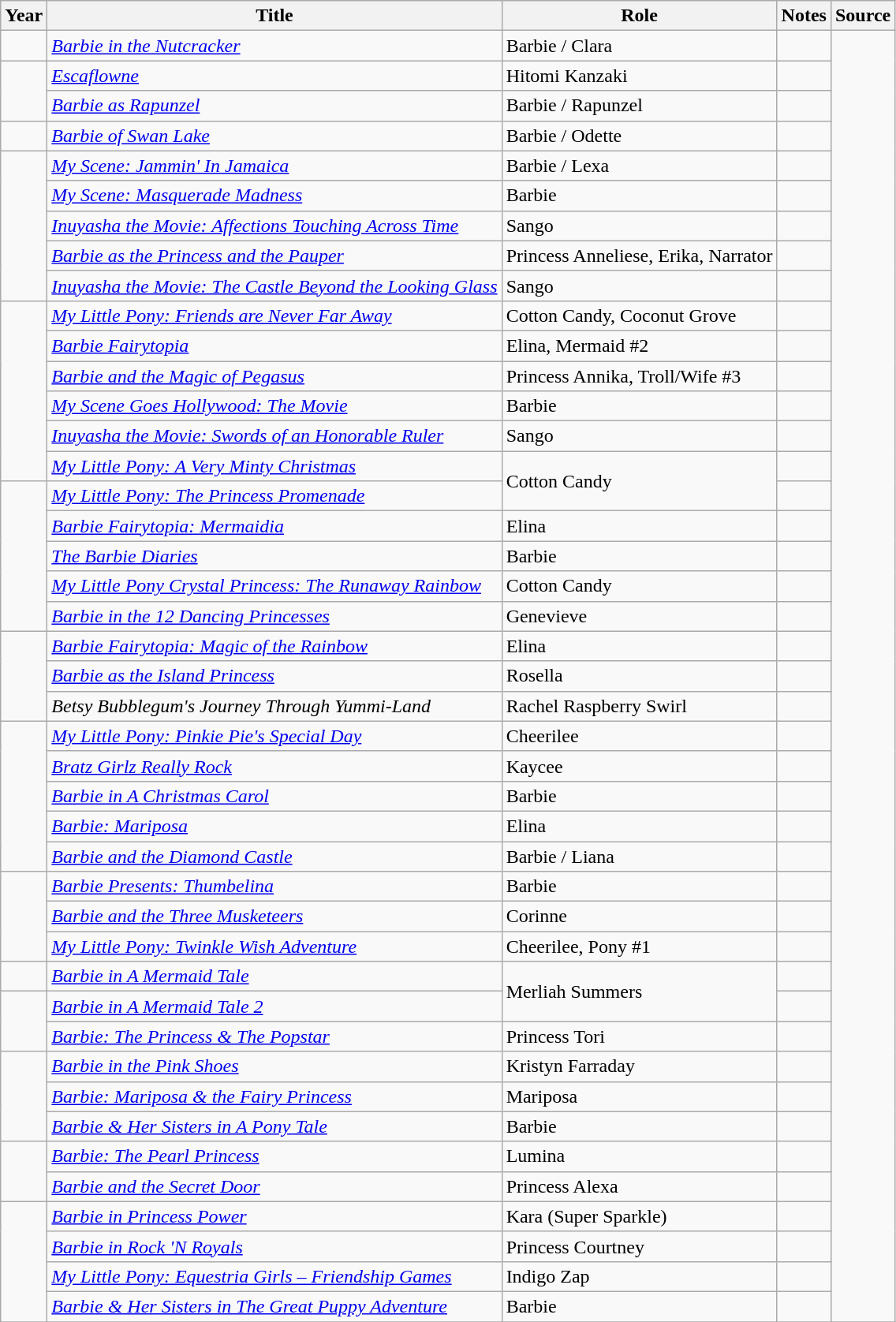<table class="wikitable sortable plainrowheaders">
<tr>
<th>Year</th>
<th>Title</th>
<th>Role</th>
<th class="unsortable">Notes</th>
<th class="unsortable">Source</th>
</tr>
<tr>
<td></td>
<td><em><a href='#'>Barbie in the Nutcracker</a></em></td>
<td>Barbie / Clara</td>
<td></td>
<td rowspan="43"></td>
</tr>
<tr>
<td rowspan="2"></td>
<td><em><a href='#'>Escaflowne</a></em></td>
<td>Hitomi Kanzaki</td>
<td></td>
</tr>
<tr>
<td><em><a href='#'>Barbie as Rapunzel</a></em></td>
<td>Barbie / Rapunzel</td>
<td></td>
</tr>
<tr>
<td></td>
<td><em><a href='#'>Barbie of Swan Lake</a></em></td>
<td>Barbie / Odette</td>
<td></td>
</tr>
<tr>
<td rowspan="5"></td>
<td><em><a href='#'>My Scene: Jammin' In Jamaica</a></em></td>
<td>Barbie / Lexa</td>
<td></td>
</tr>
<tr>
<td><em><a href='#'>My Scene: Masquerade Madness</a></em></td>
<td>Barbie</td>
<td></td>
</tr>
<tr>
<td><em><a href='#'>Inuyasha the Movie: Affections Touching Across Time</a></em></td>
<td>Sango</td>
<td></td>
</tr>
<tr>
<td><em><a href='#'>Barbie as the Princess and the Pauper</a></em></td>
<td>Princess Anneliese, Erika, Narrator</td>
<td></td>
</tr>
<tr>
<td><em><a href='#'>Inuyasha the Movie: The Castle Beyond the Looking Glass</a></em></td>
<td>Sango</td>
<td></td>
</tr>
<tr>
<td rowspan="6"></td>
<td><em><a href='#'>My Little Pony: Friends are Never Far Away</a></em></td>
<td>Cotton Candy, Coconut Grove</td>
<td></td>
</tr>
<tr>
<td><em><a href='#'>Barbie Fairytopia</a></em></td>
<td>Elina, Mermaid #2</td>
<td></td>
</tr>
<tr>
<td><em><a href='#'>Barbie and the Magic of Pegasus</a></em></td>
<td>Princess Annika, Troll/Wife #3</td>
<td></td>
</tr>
<tr>
<td><em><a href='#'>My Scene Goes Hollywood: The Movie</a></em></td>
<td>Barbie</td>
<td></td>
</tr>
<tr>
<td><em><a href='#'>Inuyasha the Movie: Swords of an Honorable Ruler</a></em></td>
<td>Sango</td>
<td></td>
</tr>
<tr>
<td><em><a href='#'>My Little Pony: A Very Minty Christmas</a></em></td>
<td rowspan="2">Cotton Candy</td>
<td></td>
</tr>
<tr>
<td rowspan="5"></td>
<td><em><a href='#'>My Little Pony: The Princess Promenade</a></em></td>
<td></td>
</tr>
<tr>
<td><em><a href='#'>Barbie Fairytopia: Mermaidia</a></em></td>
<td>Elina</td>
<td></td>
</tr>
<tr>
<td><em><a href='#'>The Barbie Diaries</a></em></td>
<td>Barbie</td>
<td></td>
</tr>
<tr>
<td><em><a href='#'>My Little Pony Crystal Princess: The Runaway Rainbow</a></em></td>
<td>Cotton Candy</td>
<td></td>
</tr>
<tr>
<td><em><a href='#'>Barbie in the 12 Dancing Princesses</a></em></td>
<td>Genevieve</td>
<td></td>
</tr>
<tr>
<td rowspan="3"></td>
<td><em><a href='#'>Barbie Fairytopia: Magic of the Rainbow</a></em></td>
<td>Elina</td>
<td></td>
</tr>
<tr>
<td><em><a href='#'>Barbie as the Island Princess</a></em></td>
<td>Rosella</td>
<td></td>
</tr>
<tr>
<td><em>Betsy Bubblegum's Journey Through Yummi-Land</em></td>
<td>Rachel Raspberry Swirl</td>
<td></td>
</tr>
<tr>
<td rowspan="5"></td>
<td><em><a href='#'>My Little Pony: Pinkie Pie's Special Day</a></em></td>
<td>Cheerilee</td>
<td></td>
</tr>
<tr>
<td><em><a href='#'>Bratz Girlz Really Rock</a></em></td>
<td>Kaycee</td>
<td></td>
</tr>
<tr>
<td><em><a href='#'>Barbie in A Christmas Carol</a></em></td>
<td>Barbie</td>
<td></td>
</tr>
<tr>
<td><em><a href='#'>Barbie: Mariposa</a></em></td>
<td>Elina</td>
<td></td>
</tr>
<tr>
<td><em><a href='#'>Barbie and the Diamond Castle</a></em></td>
<td>Barbie / Liana</td>
<td></td>
</tr>
<tr>
<td rowspan="3"></td>
<td><em><a href='#'>Barbie Presents: Thumbelina</a></em></td>
<td>Barbie</td>
<td></td>
</tr>
<tr>
<td><em><a href='#'>Barbie and the Three Musketeers</a></em></td>
<td>Corinne</td>
<td></td>
</tr>
<tr>
<td><em><a href='#'>My Little Pony: Twinkle Wish Adventure</a></em></td>
<td>Cheerilee, Pony #1</td>
<td></td>
</tr>
<tr>
<td></td>
<td><em><a href='#'>Barbie in A Mermaid Tale</a></em></td>
<td rowspan="2">Merliah Summers</td>
<td></td>
</tr>
<tr>
<td rowspan="2"></td>
<td><em><a href='#'>Barbie in A Mermaid Tale 2</a></em></td>
<td></td>
</tr>
<tr>
<td><em><a href='#'>Barbie: The Princess & The Popstar</a></em></td>
<td>Princess Tori</td>
<td></td>
</tr>
<tr>
<td rowspan="3"></td>
<td><em><a href='#'>Barbie in the Pink Shoes</a></em></td>
<td>Kristyn Farraday</td>
<td></td>
</tr>
<tr>
<td><em><a href='#'>Barbie: Mariposa & the Fairy Princess</a></em></td>
<td>Mariposa</td>
<td></td>
</tr>
<tr>
<td><em><a href='#'>Barbie & Her Sisters in A Pony Tale</a></em></td>
<td>Barbie</td>
<td></td>
</tr>
<tr>
<td rowspan="2"></td>
<td><em><a href='#'>Barbie: The Pearl Princess</a></em></td>
<td>Lumina</td>
<td></td>
</tr>
<tr>
<td><em><a href='#'>Barbie and the Secret Door</a></em></td>
<td>Princess Alexa</td>
<td></td>
</tr>
<tr>
<td rowspan="4"></td>
<td><em><a href='#'>Barbie in Princess Power</a></em></td>
<td>Kara (Super Sparkle)</td>
<td></td>
</tr>
<tr>
<td><em><a href='#'>Barbie in Rock 'N Royals</a></em></td>
<td>Princess Courtney</td>
<td></td>
</tr>
<tr>
<td><em><a href='#'>My Little Pony: Equestria Girls – Friendship Games</a></em></td>
<td>Indigo Zap</td>
<td></td>
</tr>
<tr>
<td><em><a href='#'>Barbie & Her Sisters in The Great Puppy Adventure</a></em></td>
<td>Barbie</td>
<td></td>
</tr>
<tr>
</tr>
</table>
